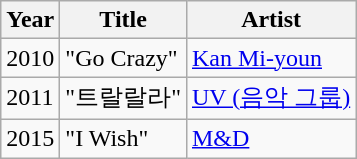<table class="wikitable sortable">
<tr>
<th>Year</th>
<th>Title</th>
<th>Artist</th>
</tr>
<tr>
<td>2010</td>
<td>"Go Crazy"</td>
<td><a href='#'>Kan Mi-youn</a></td>
</tr>
<tr>
<td>2011</td>
<td>"트랄랄라"</td>
<td><a href='#'>UV (음악 그룹)</a></td>
</tr>
<tr>
<td>2015</td>
<td>"I Wish"</td>
<td><a href='#'>M&D</a></td>
</tr>
</table>
